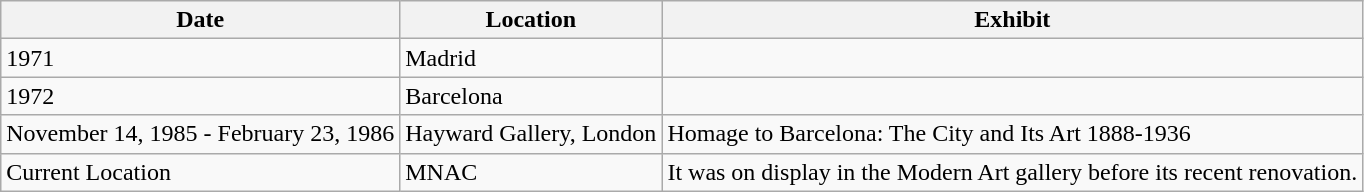<table class="wikitable">
<tr>
<th>Date</th>
<th>Location</th>
<th>Exhibit</th>
</tr>
<tr>
<td>1971</td>
<td>Madrid</td>
<td></td>
</tr>
<tr>
<td>1972</td>
<td>Barcelona</td>
<td></td>
</tr>
<tr>
<td>November 14, 1985 - February 23, 1986</td>
<td>Hayward Gallery, London</td>
<td>Homage to Barcelona: The City and Its Art 1888-1936</td>
</tr>
<tr>
<td>Current Location</td>
<td>MNAC</td>
<td>It was on display in the Modern Art gallery before its recent renovation.</td>
</tr>
</table>
